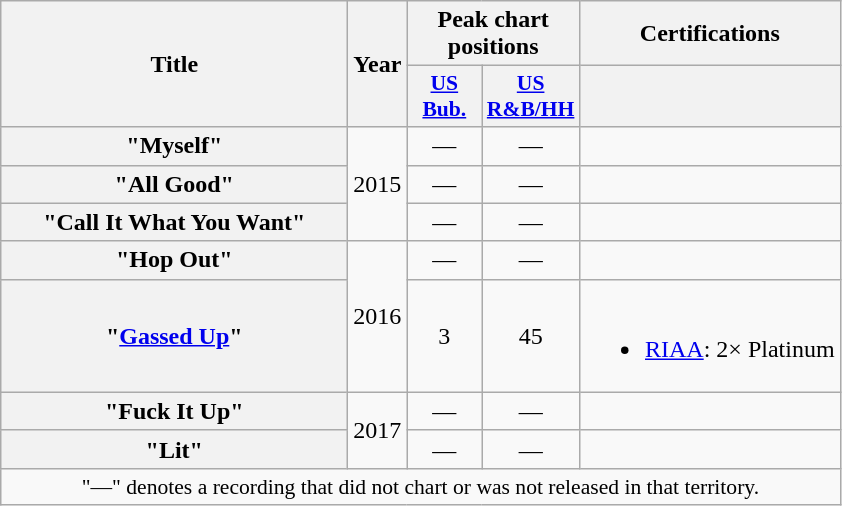<table class="wikitable plainrowheaders" style="text-align:center;">
<tr>
<th scope="col" rowspan=2 style="width:14em;">Title</th>
<th scope="col" rowspan=2>Year</th>
<th scope="col" colspan=2>Peak chart positions</th>
<th>Certifications</th>
</tr>
<tr>
<th scope="col" style="width:3em;font-size:90%;"><a href='#'>US<br>Bub.</a><br></th>
<th scope="col" style="width:3em;font-size:90%;"><a href='#'>US<br>R&B/HH</a><br></th>
<th></th>
</tr>
<tr>
<th scope="row">"Myself"</th>
<td rowspan="3">2015</td>
<td>—</td>
<td>—</td>
<td></td>
</tr>
<tr>
<th scope="row">"All Good"</th>
<td>—</td>
<td>—</td>
<td></td>
</tr>
<tr>
<th scope="row">"Call It What You Want"</th>
<td>—</td>
<td>—</td>
<td></td>
</tr>
<tr>
<th scope="row">"Hop Out"</th>
<td rowspan="2">2016</td>
<td>—</td>
<td>—</td>
<td></td>
</tr>
<tr>
<th scope="row">"<a href='#'>Gassed Up</a>"</th>
<td>3</td>
<td>45</td>
<td><br><ul><li><a href='#'>RIAA</a>: 2× Platinum</li></ul></td>
</tr>
<tr>
<th scope="row">"Fuck It Up"</th>
<td rowspan="2">2017</td>
<td>—</td>
<td>—</td>
<td></td>
</tr>
<tr>
<th scope="row">"Lit"</th>
<td>—</td>
<td>—</td>
<td></td>
</tr>
<tr>
<td colspan="5" style="font-size:90%">"—" denotes a recording that did not chart or was not released in that territory.</td>
</tr>
</table>
